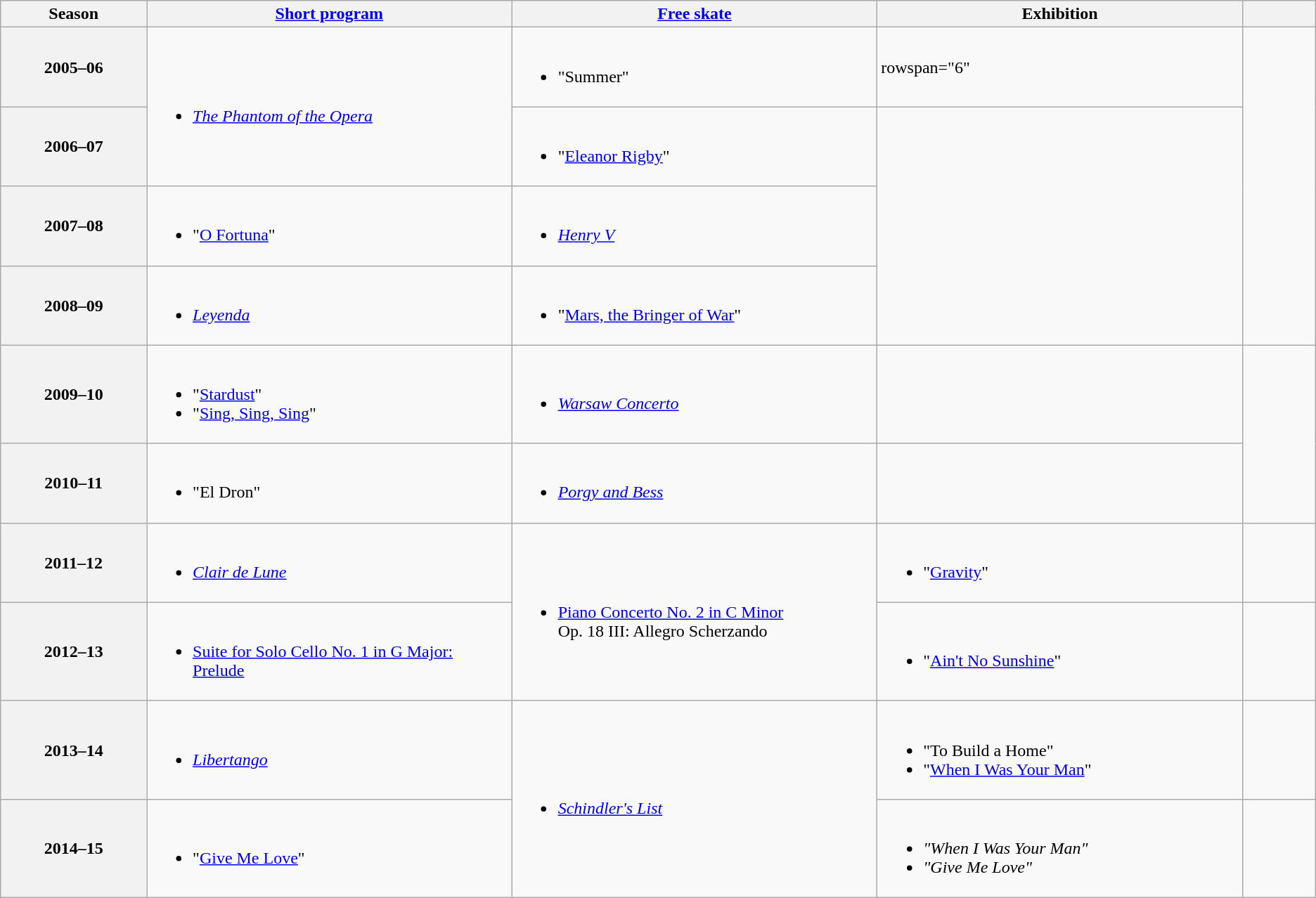<table class="wikitable unsortable" style="text-align:left">
<tr>
<th scope="col" style="text-align:center; width:10%">Season</th>
<th scope="col" style="text-align:center; width:25%"><a href='#'>Short program</a></th>
<th scope="col" style="text-align:center; width:25%"><a href='#'>Free skate</a></th>
<th scope="col" style="text-align:center; width:25%">Exhibition</th>
<th scope="col" style="text-align:center; width:5%"></th>
</tr>
<tr>
<th scope="row">2005–06</th>
<td rowspan="2"><br><ul><li><em><a href='#'>The Phantom of the Opera</a></em><br></li></ul></td>
<td><br><ul><li>"Summer"<br></li></ul></td>
<td>rowspan="6" </td>
<td rowspan="4"></td>
</tr>
<tr>
<th scope="row">2006–07</th>
<td><br><ul><li>"<a href='#'>Eleanor Rigby</a>"<br></li></ul></td>
</tr>
<tr>
<th scope="row">2007–08</th>
<td><br><ul><li>"<a href='#'>O Fortuna</a>"<br></li></ul></td>
<td><br><ul><li><em><a href='#'>Henry V</a></em><br></li></ul></td>
</tr>
<tr>
<th scope="row">2008–09</th>
<td><br><ul><li><em><a href='#'>Leyenda</a></em><br></li></ul></td>
<td><br><ul><li>"<a href='#'>Mars, the Bringer of War</a>"<br></li></ul></td>
</tr>
<tr>
<th scope="row">2009–10</th>
<td><br><ul><li>"<a href='#'>Stardust</a>"<br></li><li>"<a href='#'>Sing, Sing, Sing</a>"<br></li></ul></td>
<td><br><ul><li><em><a href='#'>Warsaw Concerto</a></em><br></li></ul></td>
<td></td>
</tr>
<tr>
<th scope="row">2010–11</th>
<td><br><ul><li>"El Dron"<br></li></ul></td>
<td><br><ul><li><em><a href='#'>Porgy and Bess</a></em><br></li></ul></td>
<td></td>
</tr>
<tr>
<th scope="row">2011–12</th>
<td><br><ul><li><em><a href='#'>Clair de Lune</a></em><br></li></ul></td>
<td rowspan="2"><br><ul><li><a href='#'>Piano Concerto No. 2 in C Minor</a><br>Op. 18 III: Allegro Scherzando<br></li></ul></td>
<td><br><ul><li>"<a href='#'>Gravity</a>"<br></li></ul></td>
<td></td>
</tr>
<tr>
<th scope="row">2012–13</th>
<td><br><ul><li><a href='#'>Suite for Solo Cello No. 1 in G Major: Prelude</a><br></li></ul></td>
<td><br><ul><li>"<a href='#'>Ain't No Sunshine</a>"<br></li></ul></td>
<td></td>
</tr>
<tr>
<th scope="row">2013–14</th>
<td><br><ul><li><em><a href='#'>Libertango</a></em><br></li></ul></td>
<td rowspan="2"><br><ul><li><em><a href='#'>Schindler's List</a></em><br></li></ul></td>
<td><br><ul><li>"To Build a Home"<br></li><li>"<a href='#'>When I Was Your Man</a>"<br></li></ul></td>
<td></td>
</tr>
<tr>
<th scope="row">2014–15</th>
<td><br><ul><li>"<a href='#'>Give Me Love</a>"<br></li></ul></td>
<td><br><ul><li><em>"When I Was Your Man"</em></li><li><em>"Give Me Love"</em></li></ul></td>
<td></td>
</tr>
</table>
